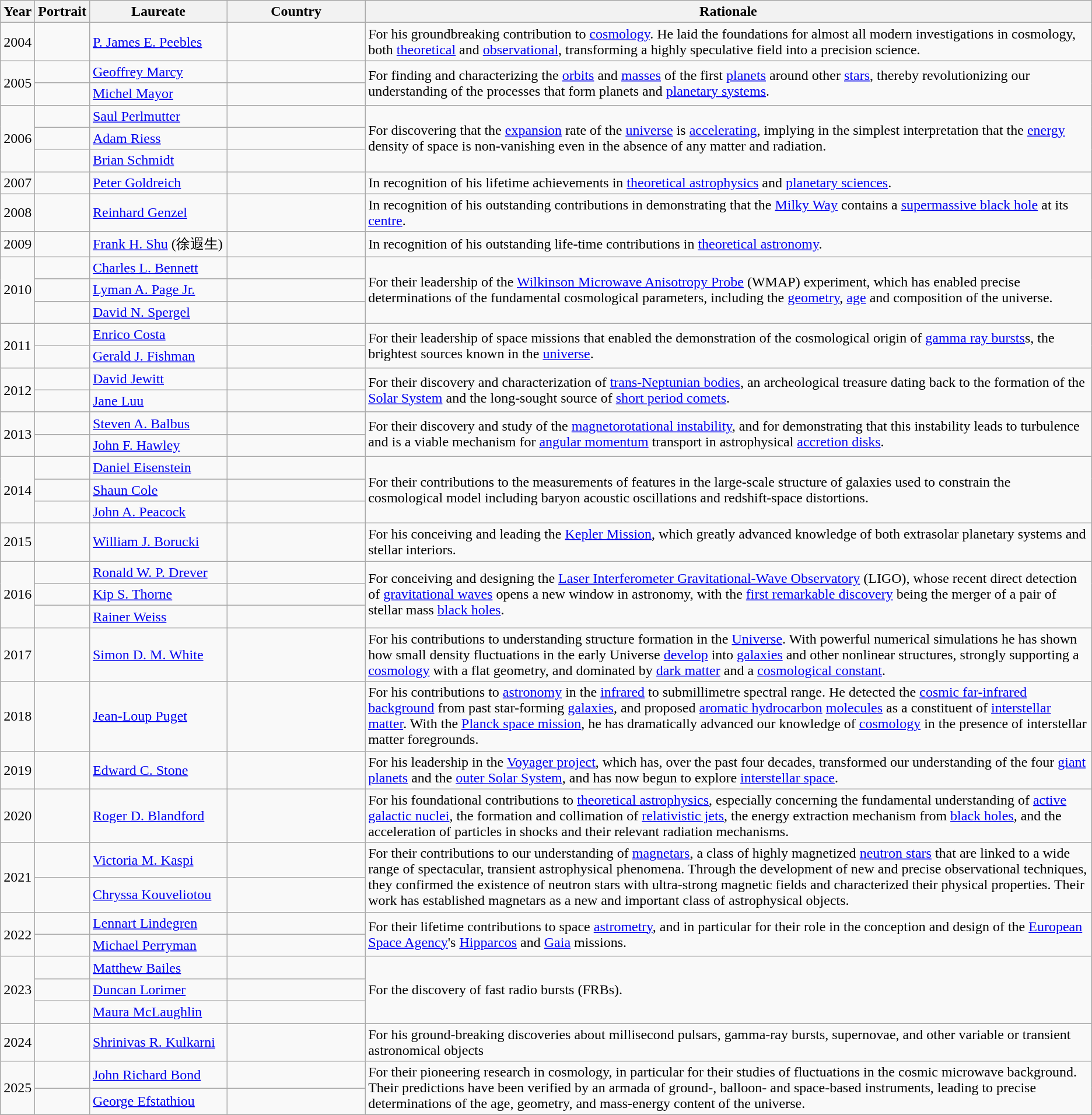<table class="wikitable sortable">
<tr>
<th>Year</th>
<th class="unsortable">Portrait</th>
<th style="width:150px">Laureate</th>
<th style="width:150px">Country</th>
<th class="unsortable">Rationale</th>
</tr>
<tr>
<td>2004</td>
<td></td>
<td data-sort-value="Peebles"><a href='#'>P. James E. Peebles</a></td>
<td></td>
<td>For his groundbreaking contribution to <a href='#'>cosmology</a>. He laid the foundations for almost all modern investigations in cosmology, both <a href='#'>theoretical</a> and <a href='#'>observational</a>, transforming a highly speculative field into a precision science.</td>
</tr>
<tr>
<td rowspan=2>2005</td>
<td></td>
<td data-sort-value="Marcy"><a href='#'>Geoffrey Marcy</a></td>
<td></td>
<td rowspan=2>For finding and characterizing the <a href='#'>orbits</a> and <a href='#'>masses</a> of the first <a href='#'>planets</a> around other <a href='#'>stars</a>, thereby revolutionizing our understanding of the processes that form planets and <a href='#'>planetary systems</a>.</td>
</tr>
<tr>
<td></td>
<td data-sort-value="Mayor"><a href='#'>Michel Mayor</a></td>
<td></td>
</tr>
<tr>
<td rowspan=3>2006</td>
<td></td>
<td data-sort-value="Perlmutter"><a href='#'>Saul Perlmutter</a></td>
<td></td>
<td rowspan=3>For discovering that the <a href='#'>expansion</a> rate of the <a href='#'>universe</a> is <a href='#'>accelerating</a>, implying in the simplest interpretation that the <a href='#'>energy</a> density of space is non-vanishing even in the absence of any matter and radiation.</td>
</tr>
<tr>
<td></td>
<td data-sort-value="Riess"><a href='#'>Adam Riess</a></td>
<td></td>
</tr>
<tr>
<td></td>
<td data-sort-value="Schmidt"><a href='#'>Brian Schmidt</a></td>
<td></td>
</tr>
<tr>
<td>2007</td>
<td></td>
<td data-sort-value="Goldreich"><a href='#'>Peter Goldreich</a></td>
<td></td>
<td>In recognition of his lifetime achievements in <a href='#'>theoretical astrophysics</a> and <a href='#'>planetary sciences</a>.</td>
</tr>
<tr>
<td>2008</td>
<td></td>
<td data-sort-value="Genzel"><a href='#'>Reinhard Genzel</a></td>
<td></td>
<td>In recognition of his outstanding contributions in demonstrating that the <a href='#'>Milky Way</a> contains a <a href='#'>supermassive black hole</a> at its <a href='#'>centre</a>.</td>
</tr>
<tr>
<td>2009</td>
<td></td>
<td data-sort-value="Shu"><a href='#'>Frank H. Shu</a> (徐遐生)</td>
<td></td>
<td>In recognition of his outstanding life-time contributions in <a href='#'>theoretical astronomy</a>.</td>
</tr>
<tr>
<td rowspan=3>2010</td>
<td></td>
<td data-sort-value="Bennett"><a href='#'>Charles L. Bennett</a></td>
<td></td>
<td rowspan=3>For their leadership of the <a href='#'>Wilkinson Microwave Anisotropy Probe</a> (WMAP) experiment, which has enabled precise determinations of the fundamental cosmological parameters, including the <a href='#'>geometry</a>, <a href='#'>age</a> and composition of the universe.</td>
</tr>
<tr>
<td></td>
<td data-sort-value"Lyman"><a href='#'>Lyman A. Page Jr.</a></td>
<td></td>
</tr>
<tr>
<td></td>
<td data-sort-value="Spergel"><a href='#'>David N. Spergel</a></td>
<td></td>
</tr>
<tr>
<td rowspan=2>2011</td>
<td></td>
<td data-sort-value="Costa"><a href='#'>Enrico Costa</a></td>
<td></td>
<td rowspan=2>For their leadership of space missions that enabled the demonstration of the cosmological origin of <a href='#'>gamma ray bursts</a>s, the brightest sources known in the <a href='#'>universe</a>.</td>
</tr>
<tr>
<td></td>
<td data-sort-value="Fishman"><a href='#'>Gerald J. Fishman</a></td>
<td></td>
</tr>
<tr>
<td rowspan=2>2012</td>
<td></td>
<td data-sort-value="Jewitt"><a href='#'>David Jewitt</a></td>
<td></td>
<td rowspan=2>For their discovery and characterization of <a href='#'>trans-Neptunian bodies</a>, an archeological treasure dating back to the formation of the <a href='#'>Solar System</a> and the long-sought source of <a href='#'>short period comets</a>.</td>
</tr>
<tr>
<td></td>
<td data-sort-value="Luu"><a href='#'>Jane Luu</a></td>
<td></td>
</tr>
<tr>
<td rowspan=2>2013</td>
<td></td>
<td data-sort-value="Balbus"><a href='#'>Steven A. Balbus</a></td>
<td></td>
<td rowspan=2>For their discovery and study of the <a href='#'>magnetorotational instability</a>, and for demonstrating that this instability leads to turbulence and is a viable mechanism for <a href='#'>angular momentum</a> transport in astrophysical <a href='#'>accretion disks</a>.</td>
</tr>
<tr>
<td></td>
<td data-sort-value="Hawley"><a href='#'>John F. Hawley</a></td>
<td></td>
</tr>
<tr>
<td rowspan=3>2014</td>
<td></td>
<td data-sort-value="Eisenstein"><a href='#'>Daniel Eisenstein</a></td>
<td></td>
<td rowspan=3>For their contributions to the measurements of features in the large-scale structure of galaxies used to constrain the cosmological model including baryon acoustic oscillations and redshift-space distortions.</td>
</tr>
<tr>
<td></td>
<td data-sort-value="Cole"><a href='#'>Shaun Cole</a></td>
<td></td>
</tr>
<tr>
<td></td>
<td data-sort-value="Peacock"><a href='#'>John A. Peacock</a></td>
<td></td>
</tr>
<tr>
<td>2015</td>
<td></td>
<td data-sort-name="Borucki"><a href='#'>William J. Borucki</a></td>
<td></td>
<td>For his conceiving and leading the <a href='#'>Kepler Mission</a>, which greatly advanced knowledge of both extrasolar planetary systems and stellar interiors.</td>
</tr>
<tr>
<td rowspan=3>2016</td>
<td></td>
<td data-sort-value="Drever"><a href='#'>Ronald W. P. Drever</a></td>
<td></td>
<td rowspan=3>For conceiving and designing the <a href='#'>Laser Interferometer Gravitational-Wave Observatory</a> (LIGO), whose recent direct detection of <a href='#'>gravitational waves</a> opens a new window in astronomy, with the <a href='#'>first remarkable discovery</a> being the merger of a pair of stellar mass <a href='#'>black holes</a>.</td>
</tr>
<tr>
<td></td>
<td data-sort-value="Thorne"><a href='#'>Kip S. Thorne</a></td>
<td></td>
</tr>
<tr>
<td></td>
<td data-sort-value="Weiss"><a href='#'>Rainer Weiss</a></td>
<td></td>
</tr>
<tr>
<td>2017</td>
<td></td>
<td data-sort-value="White"><a href='#'>Simon D. M. White</a></td>
<td></td>
<td>For his contributions to understanding structure formation in the <a href='#'>Universe</a>. With powerful numerical simulations he has shown how small density fluctuations in the early Universe <a href='#'>develop</a> into <a href='#'>galaxies</a> and other nonlinear structures, strongly supporting a <a href='#'>cosmology</a> with a flat geometry, and dominated by <a href='#'>dark matter</a> and a <a href='#'>cosmological constant</a>.</td>
</tr>
<tr>
<td>2018</td>
<td></td>
<td data-sort-value="Puget"><a href='#'>Jean-Loup Puget</a></td>
<td></td>
<td>For his contributions to <a href='#'>astronomy</a> in the <a href='#'>infrared</a> to submillimetre spectral range. He detected the <a href='#'>cosmic far-infrared background</a> from past star-forming <a href='#'>galaxies</a>, and proposed <a href='#'>aromatic hydrocarbon</a> <a href='#'>molecules</a> as a constituent of <a href='#'>interstellar matter</a>. With the <a href='#'>Planck space mission</a>, he has dramatically advanced our knowledge of <a href='#'>cosmology</a> in the presence of interstellar matter foregrounds.</td>
</tr>
<tr>
<td>2019</td>
<td></td>
<td data-sort-value="Stone"><a href='#'>Edward C. Stone</a></td>
<td></td>
<td>For his leadership in the <a href='#'>Voyager project</a>, which has, over the past four decades, transformed our understanding of the four <a href='#'>giant planets</a> and the <a href='#'>outer Solar System</a>, and has now begun to explore <a href='#'>interstellar space</a>.</td>
</tr>
<tr>
<td>2020</td>
<td></td>
<td data-sort-value="Blandford"><a href='#'>Roger D. Blandford</a></td>
<td></td>
<td>For his foundational contributions to <a href='#'>theoretical astrophysics</a>, especially concerning the fundamental understanding of <a href='#'>active galactic nuclei</a>, the formation and collimation of <a href='#'>relativistic jets</a>, the energy extraction mechanism from <a href='#'>black holes</a>, and the acceleration of particles in shocks and their relevant radiation mechanisms.</td>
</tr>
<tr>
<td rowspan=2>2021</td>
<td></td>
<td data-sort-value="Kaspi"><a href='#'>Victoria M. Kaspi</a></td>
<td></td>
<td rowspan=2>For their contributions to our understanding of <a href='#'>magnetars</a>, a class of highly magnetized <a href='#'>neutron stars</a> that are linked to a wide range of spectacular, transient astrophysical phenomena. Through the development of new and precise observational techniques, they confirmed the existence of neutron stars with ultra-strong magnetic fields and characterized their physical properties. Their work has established magnetars as a new and important class of astrophysical objects.</td>
</tr>
<tr>
<td></td>
<td data-sort-value="Kouveliotou"><a href='#'>Chryssa Kouveliotou</a></td>
<td></td>
</tr>
<tr>
<td rowspan=2>2022</td>
<td></td>
<td data-sort-value="Lindegren"><a href='#'>Lennart Lindegren</a></td>
<td></td>
<td rowspan=2>For their lifetime contributions to space <a href='#'>astrometry</a>, and in particular for their role in the conception and design of the <a href='#'>European Space Agency</a>'s <a href='#'>Hipparcos</a> and <a href='#'>Gaia</a> missions.</td>
</tr>
<tr>
<td></td>
<td data-sort-value="Perryman"><a href='#'>Michael Perryman</a></td>
<td></td>
</tr>
<tr>
<td rowspan=3>2023</td>
<td></td>
<td data-sort-value="Bailes"><a href='#'>Matthew Bailes</a></td>
<td></td>
<td rowspan=3>For the discovery of fast radio bursts (FRBs).</td>
</tr>
<tr>
<td></td>
<td data-sort-value="Lorimer"><a href='#'>Duncan Lorimer</a></td>
<td></td>
</tr>
<tr>
<td></td>
<td data-sort-value="McLaughlin"><a href='#'>Maura McLaughlin</a></td>
<td></td>
</tr>
<tr>
<td>2024</td>
<td></td>
<td data-sort-value="Kulkarni"><a href='#'>Shrinivas R. Kulkarni</a></td>
<td></td>
<td>For his ground-breaking discoveries about millisecond pulsars, gamma-ray bursts, supernovae, and other variable or transient astronomical objects</td>
</tr>
<tr>
<td rowspan=2>2025</td>
<td></td>
<td data-sort-value="Bond"><a href='#'>John Richard Bond</a></td>
<td></td>
<td rowspan=2>For their pioneering research in cosmology, in particular for their studies of fluctuations in the cosmic microwave background. Their predictions have been verified by an armada of ground-, balloon- and space-based instruments, leading to precise determinations of the age, geometry, and mass-energy content of the universe.</td>
</tr>
<tr>
<td></td>
<td data-sort-value="Efstathiou"><a href='#'>George Efstathiou</a></td>
<td></td>
</tr>
</table>
